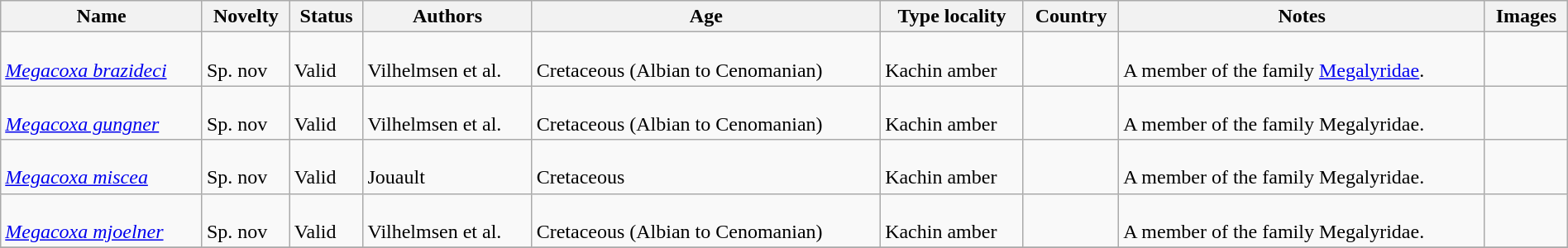<table class="wikitable sortable" align="center" width="100%">
<tr>
<th>Name</th>
<th>Novelty</th>
<th>Status</th>
<th>Authors</th>
<th>Age</th>
<th>Type locality</th>
<th>Country</th>
<th>Notes</th>
<th>Images</th>
</tr>
<tr>
<td><br><em><a href='#'>Megacoxa brazideci</a></em></td>
<td><br>Sp. nov</td>
<td><br>Valid</td>
<td><br>Vilhelmsen et al.</td>
<td><br>Cretaceous (Albian to Cenomanian)</td>
<td><br>Kachin amber</td>
<td><br></td>
<td><br>A member of the family <a href='#'>Megalyridae</a>.</td>
<td></td>
</tr>
<tr>
<td><br><em><a href='#'>Megacoxa gungner</a></em></td>
<td><br>Sp. nov</td>
<td><br>Valid</td>
<td><br>Vilhelmsen et al.</td>
<td><br>Cretaceous (Albian to Cenomanian)</td>
<td><br>Kachin amber</td>
<td><br></td>
<td><br>A member of the family Megalyridae.</td>
<td></td>
</tr>
<tr>
<td><br><em><a href='#'>Megacoxa miscea</a></em></td>
<td><br>Sp. nov</td>
<td><br>Valid</td>
<td><br>Jouault</td>
<td><br>Cretaceous</td>
<td><br>Kachin amber</td>
<td><br></td>
<td><br>A member of the family Megalyridae.</td>
<td></td>
</tr>
<tr>
<td><br><em><a href='#'>Megacoxa mjoelner</a></em></td>
<td><br>Sp. nov</td>
<td><br>Valid</td>
<td><br>Vilhelmsen et al.</td>
<td><br>Cretaceous (Albian to Cenomanian)</td>
<td><br>Kachin amber</td>
<td><br></td>
<td><br>A member of the family Megalyridae.</td>
<td></td>
</tr>
<tr>
</tr>
</table>
